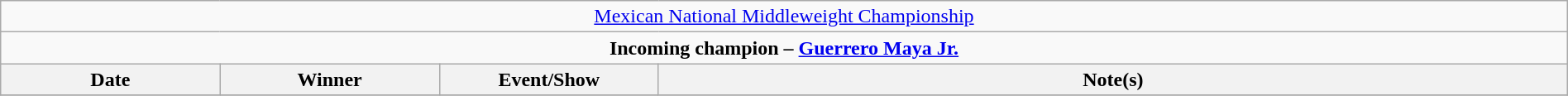<table class="wikitable" style="text-align:center; width:100%;">
<tr>
<td colspan="4" style="text-align: center;"><a href='#'>Mexican National Middleweight Championship</a></td>
</tr>
<tr>
<td colspan="4" style="text-align: center;"><strong>Incoming champion – <a href='#'>Guerrero Maya Jr.</a></strong></td>
</tr>
<tr>
<th width=14%>Date</th>
<th width=14%>Winner</th>
<th width=14%>Event/Show</th>
<th width=58%>Note(s)</th>
</tr>
<tr>
</tr>
</table>
